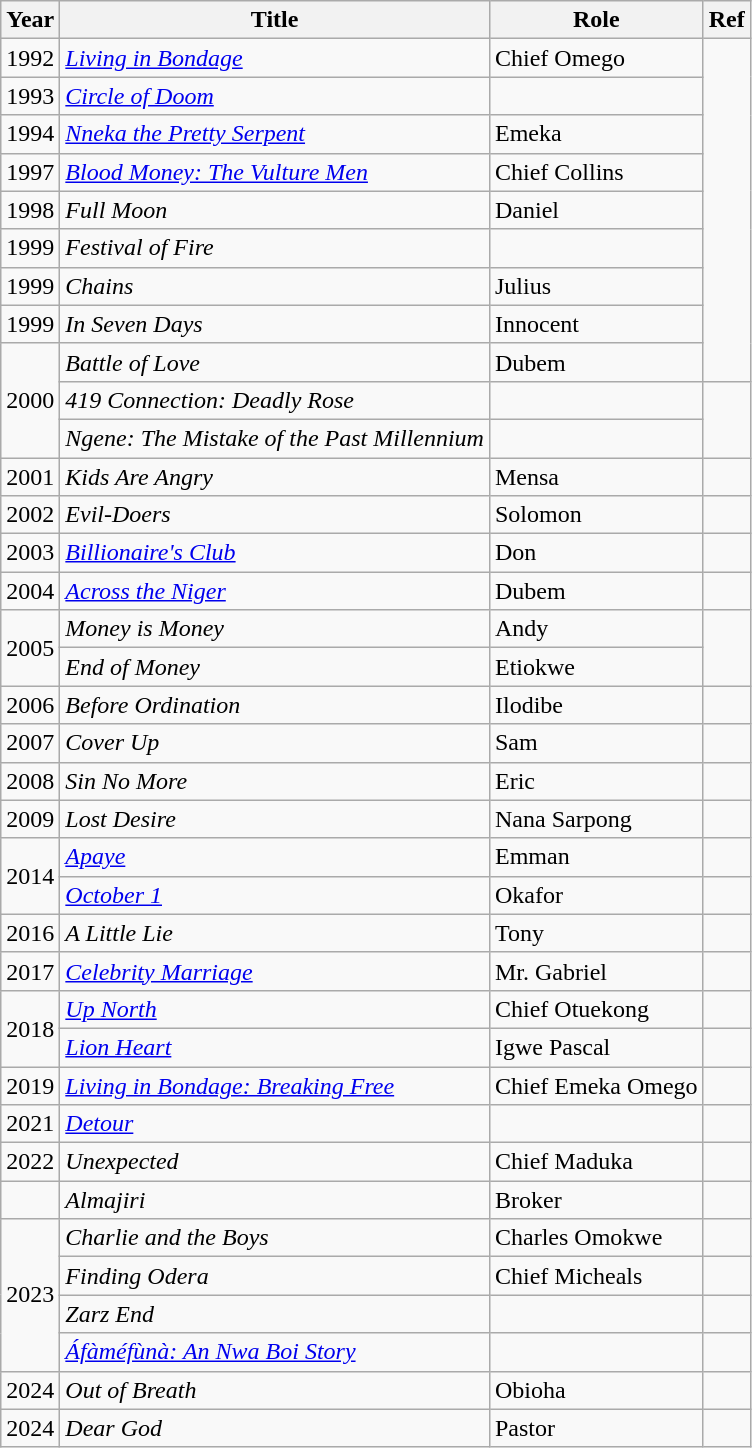<table class="wikitable">
<tr>
<th>Year</th>
<th>Title</th>
<th>Role</th>
<th>Ref</th>
</tr>
<tr>
<td>1992</td>
<td><em><a href='#'>Living in Bondage</a></em></td>
<td>Chief Omego</td>
<td rowspan="9"></td>
</tr>
<tr>
<td>1993</td>
<td><em><a href='#'>Circle of Doom</a></em></td>
<td></td>
</tr>
<tr>
<td>1994</td>
<td><em><a href='#'>Nneka the Pretty Serpent</a></em></td>
<td>Emeka</td>
</tr>
<tr>
<td>1997</td>
<td><em><a href='#'>Blood Money: The Vulture Men</a></em></td>
<td>Chief Collins</td>
</tr>
<tr>
<td>1998</td>
<td><em>Full Moon</em></td>
<td>Daniel</td>
</tr>
<tr>
<td>1999</td>
<td><em>Festival of Fire</em></td>
</tr>
<tr>
<td>1999</td>
<td><em>Chains</em></td>
<td>Julius</td>
</tr>
<tr>
<td>1999</td>
<td><em>In Seven Days</em></td>
<td>Innocent</td>
</tr>
<tr>
<td rowspan="3">2000</td>
<td><em>Battle of Love</em></td>
<td>Dubem</td>
</tr>
<tr>
<td><em>419 Connection: Deadly Rose</em></td>
<td></td>
</tr>
<tr>
<td><em>Ngene: The Mistake of the Past Millennium</em></td>
<td></td>
</tr>
<tr>
<td>2001</td>
<td><em>Kids Are Angry</em></td>
<td>Mensa</td>
<td></td>
</tr>
<tr>
<td>2002</td>
<td><em>Evil-Doers</em></td>
<td>Solomon</td>
<td></td>
</tr>
<tr>
<td>2003</td>
<td><em><a href='#'>Billionaire's Club</a></em></td>
<td>Don</td>
<td></td>
</tr>
<tr>
<td>2004</td>
<td><em><a href='#'>Across the Niger</a></em></td>
<td>Dubem</td>
<td></td>
</tr>
<tr>
<td rowspan="2">2005</td>
<td><em>Money is Money</em></td>
<td>Andy</td>
<td rowspan="2"></td>
</tr>
<tr>
<td><em>End of Money</em></td>
<td>Etiokwe</td>
</tr>
<tr>
<td>2006</td>
<td><em>Before Ordination</em></td>
<td>Ilodibe</td>
<td></td>
</tr>
<tr>
<td>2007</td>
<td><em>Cover Up</em></td>
<td>Sam</td>
<td></td>
</tr>
<tr>
<td>2008</td>
<td><em>Sin No More</em></td>
<td>Eric</td>
<td></td>
</tr>
<tr>
<td>2009</td>
<td><em>Lost Desire</em></td>
<td>Nana Sarpong</td>
<td></td>
</tr>
<tr>
<td rowspan="2">2014</td>
<td><em><a href='#'>Apaye</a></em></td>
<td>Emman</td>
<td></td>
</tr>
<tr>
<td><a href='#'><em>October 1</em></a></td>
<td>Okafor</td>
<td></td>
</tr>
<tr>
<td>2016</td>
<td><em>A Little Lie</em></td>
<td>Tony</td>
<td></td>
</tr>
<tr>
<td>2017</td>
<td><em><a href='#'>Celebrity Marriage</a></em></td>
<td>Mr. Gabriel</td>
<td></td>
</tr>
<tr>
<td rowspan="2">2018</td>
<td><em><a href='#'>Up North</a></em></td>
<td>Chief Otuekong</td>
<td></td>
</tr>
<tr>
<td><em><a href='#'>Lion Heart</a></em></td>
<td>Igwe Pascal</td>
<td></td>
</tr>
<tr>
<td>2019</td>
<td><em><a href='#'>Living in Bondage: Breaking Free</a></em></td>
<td>Chief Emeka Omego</td>
<td></td>
</tr>
<tr>
<td>2021</td>
<td><a href='#'><em>Detour</em></a></td>
<td></td>
<td></td>
</tr>
<tr>
<td>2022</td>
<td><em>Unexpected</em></td>
<td>Chief Maduka</td>
<td></td>
</tr>
<tr>
<td></td>
<td><em>Almajiri</em></td>
<td>Broker</td>
<td></td>
</tr>
<tr>
<td rowspan="4">2023</td>
<td><em>Charlie and the Boys</em></td>
<td>Charles Omokwe</td>
<td></td>
</tr>
<tr>
<td><em>Finding Odera</em></td>
<td>Chief Micheals</td>
<td></td>
</tr>
<tr>
<td><em>Zarz End</em></td>
<td></td>
<td></td>
</tr>
<tr>
<td><em><a href='#'>Áfàméfùnà: An Nwa Boi Story</a></em></td>
<td></td>
<td></td>
</tr>
<tr>
<td>2024</td>
<td><em>Out of Breath</em></td>
<td>Obioha</td>
<td></td>
</tr>
<tr>
<td>2024</td>
<td><em>Dear God</em></td>
<td>Pastor</td>
<td></td>
</tr>
</table>
